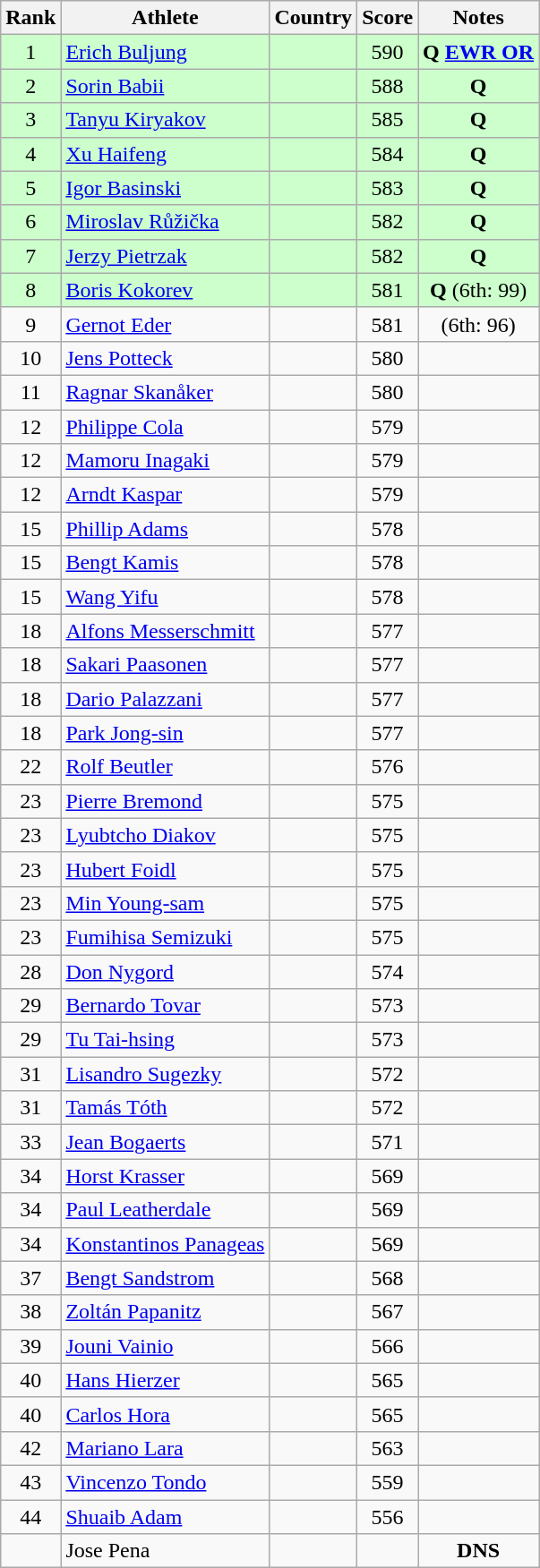<table class="wikitable sortable" style="text-align: center">
<tr>
<th>Rank</th>
<th>Athlete</th>
<th>Country</th>
<th>Score</th>
<th>Notes</th>
</tr>
<tr bgcolor=#ccffcc>
<td>1</td>
<td align=left><a href='#'>Erich Buljung</a></td>
<td align=left></td>
<td>590</td>
<td><strong>Q <a href='#'>EWR OR</a></strong></td>
</tr>
<tr bgcolor=#ccffcc>
<td>2</td>
<td align=left><a href='#'>Sorin Babii</a></td>
<td align=left></td>
<td>588</td>
<td><strong>Q</strong></td>
</tr>
<tr bgcolor=#ccffcc>
<td>3</td>
<td align=left><a href='#'>Tanyu Kiryakov</a></td>
<td align=left></td>
<td>585</td>
<td><strong>Q</strong></td>
</tr>
<tr bgcolor=#ccffcc>
<td>4</td>
<td align=left><a href='#'>Xu Haifeng</a></td>
<td align=left></td>
<td>584</td>
<td><strong>Q</strong></td>
</tr>
<tr bgcolor=#ccffcc>
<td>5</td>
<td align=left><a href='#'>Igor Basinski</a></td>
<td align=left></td>
<td>583</td>
<td><strong>Q</strong></td>
</tr>
<tr bgcolor=#ccffcc>
<td>6</td>
<td align=left><a href='#'>Miroslav Růžička</a></td>
<td align=left></td>
<td>582</td>
<td><strong>Q</strong></td>
</tr>
<tr bgcolor=#ccffcc>
<td>7</td>
<td align=left><a href='#'>Jerzy Pietrzak</a></td>
<td align=left></td>
<td>582</td>
<td><strong>Q</strong></td>
</tr>
<tr bgcolor=#ccffcc>
<td>8</td>
<td align=left><a href='#'>Boris Kokorev</a></td>
<td align=left></td>
<td>581</td>
<td><strong>Q</strong> (6th: 99)</td>
</tr>
<tr>
<td>9</td>
<td align=left><a href='#'>Gernot Eder</a></td>
<td align=left></td>
<td>581</td>
<td>(6th: 96)</td>
</tr>
<tr>
<td>10</td>
<td align=left><a href='#'>Jens Potteck</a></td>
<td align=left></td>
<td>580</td>
<td></td>
</tr>
<tr>
<td>11</td>
<td align=left><a href='#'>Ragnar Skanåker</a></td>
<td align=left></td>
<td>580</td>
<td></td>
</tr>
<tr>
<td>12</td>
<td align=left><a href='#'>Philippe Cola</a></td>
<td align=left></td>
<td>579</td>
<td></td>
</tr>
<tr>
<td>12</td>
<td align=left><a href='#'>Mamoru Inagaki</a></td>
<td align=left></td>
<td>579</td>
<td></td>
</tr>
<tr>
<td>12</td>
<td align=left><a href='#'>Arndt Kaspar</a></td>
<td align=left></td>
<td>579</td>
<td></td>
</tr>
<tr>
<td>15</td>
<td align=left><a href='#'>Phillip Adams</a></td>
<td align=left></td>
<td>578</td>
<td></td>
</tr>
<tr>
<td>15</td>
<td align=left><a href='#'>Bengt Kamis</a></td>
<td align=left></td>
<td>578</td>
<td></td>
</tr>
<tr>
<td>15</td>
<td align=left><a href='#'>Wang Yifu</a></td>
<td align=left></td>
<td>578</td>
<td></td>
</tr>
<tr>
<td>18</td>
<td align=left><a href='#'>Alfons Messerschmitt</a></td>
<td align=left></td>
<td>577</td>
<td></td>
</tr>
<tr>
<td>18</td>
<td align=left><a href='#'>Sakari Paasonen</a></td>
<td align=left></td>
<td>577</td>
<td></td>
</tr>
<tr>
<td>18</td>
<td align=left><a href='#'>Dario Palazzani</a></td>
<td align=left></td>
<td>577</td>
<td></td>
</tr>
<tr>
<td>18</td>
<td align=left><a href='#'>Park Jong-sin</a></td>
<td align=left></td>
<td>577</td>
<td></td>
</tr>
<tr>
<td>22</td>
<td align=left><a href='#'>Rolf Beutler</a></td>
<td align=left></td>
<td>576</td>
<td></td>
</tr>
<tr>
<td>23</td>
<td align=left><a href='#'>Pierre Bremond</a></td>
<td align=left></td>
<td>575</td>
<td></td>
</tr>
<tr>
<td>23</td>
<td align=left><a href='#'>Lyubtcho Diakov</a></td>
<td align=left></td>
<td>575</td>
<td></td>
</tr>
<tr>
<td>23</td>
<td align=left><a href='#'>Hubert Foidl</a></td>
<td align=left></td>
<td>575</td>
<td></td>
</tr>
<tr>
<td>23</td>
<td align=left><a href='#'>Min Young-sam</a></td>
<td align=left></td>
<td>575</td>
<td></td>
</tr>
<tr>
<td>23</td>
<td align=left><a href='#'>Fumihisa Semizuki</a></td>
<td align=left></td>
<td>575</td>
<td></td>
</tr>
<tr>
<td>28</td>
<td align=left><a href='#'>Don Nygord</a></td>
<td align=left></td>
<td>574</td>
<td></td>
</tr>
<tr>
<td>29</td>
<td align=left><a href='#'>Bernardo Tovar</a></td>
<td align=left></td>
<td>573</td>
<td></td>
</tr>
<tr>
<td>29</td>
<td align=left><a href='#'>Tu Tai-hsing</a></td>
<td align=left></td>
<td>573</td>
<td></td>
</tr>
<tr>
<td>31</td>
<td align=left><a href='#'>Lisandro Sugezky</a></td>
<td align=left></td>
<td>572</td>
<td></td>
</tr>
<tr>
<td>31</td>
<td align=left><a href='#'>Tamás Tóth</a></td>
<td align=left></td>
<td>572</td>
<td></td>
</tr>
<tr>
<td>33</td>
<td align=left><a href='#'>Jean Bogaerts</a></td>
<td align=left></td>
<td>571</td>
<td></td>
</tr>
<tr>
<td>34</td>
<td align=left><a href='#'>Horst Krasser</a></td>
<td align=left></td>
<td>569</td>
<td></td>
</tr>
<tr>
<td>34</td>
<td align=left><a href='#'>Paul Leatherdale</a></td>
<td align=left></td>
<td>569</td>
<td></td>
</tr>
<tr>
<td>34</td>
<td align=left><a href='#'>Konstantinos Panageas</a></td>
<td align=left></td>
<td>569</td>
<td></td>
</tr>
<tr>
<td>37</td>
<td align=left><a href='#'>Bengt Sandstrom</a></td>
<td align=left></td>
<td>568</td>
<td></td>
</tr>
<tr>
<td>38</td>
<td align=left><a href='#'>Zoltán Papanitz</a></td>
<td align=left></td>
<td>567</td>
<td></td>
</tr>
<tr>
<td>39</td>
<td align=left><a href='#'>Jouni Vainio</a></td>
<td align=left></td>
<td>566</td>
<td></td>
</tr>
<tr>
<td>40</td>
<td align=left><a href='#'>Hans Hierzer</a></td>
<td align=left></td>
<td>565</td>
<td></td>
</tr>
<tr>
<td>40</td>
<td align=left><a href='#'>Carlos Hora</a></td>
<td align=left></td>
<td>565</td>
<td></td>
</tr>
<tr>
<td>42</td>
<td align=left><a href='#'>Mariano Lara</a></td>
<td align=left></td>
<td>563</td>
<td></td>
</tr>
<tr>
<td>43</td>
<td align=left><a href='#'>Vincenzo Tondo</a></td>
<td align=left></td>
<td>559</td>
<td></td>
</tr>
<tr>
<td>44</td>
<td align=left><a href='#'>Shuaib Adam</a></td>
<td align=left></td>
<td>556</td>
<td></td>
</tr>
<tr>
<td></td>
<td align=left>Jose Pena</td>
<td align=left></td>
<td></td>
<td><strong>DNS</strong></td>
</tr>
</table>
